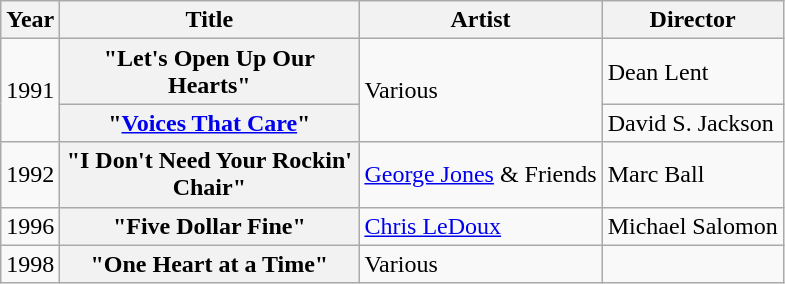<table class="wikitable plainrowheaders">
<tr>
<th>Year</th>
<th style="width:12em;">Title</th>
<th>Artist</th>
<th>Director</th>
</tr>
<tr>
<td rowspan="2">1991</td>
<th scope="row">"Let's Open Up Our Hearts"</th>
<td rowspan="2">Various</td>
<td>Dean Lent</td>
</tr>
<tr>
<th scope="row">"<a href='#'>Voices That Care</a>"</th>
<td>David S. Jackson</td>
</tr>
<tr>
<td>1992</td>
<th scope="row">"I Don't Need Your Rockin' Chair"</th>
<td><a href='#'>George Jones</a> & Friends</td>
<td>Marc Ball</td>
</tr>
<tr>
<td>1996</td>
<th scope="row">"Five Dollar Fine" </th>
<td><a href='#'>Chris LeDoux</a></td>
<td>Michael Salomon</td>
</tr>
<tr>
<td>1998</td>
<th scope="row">"One Heart at a Time"</th>
<td>Various</td>
<td></td>
</tr>
</table>
